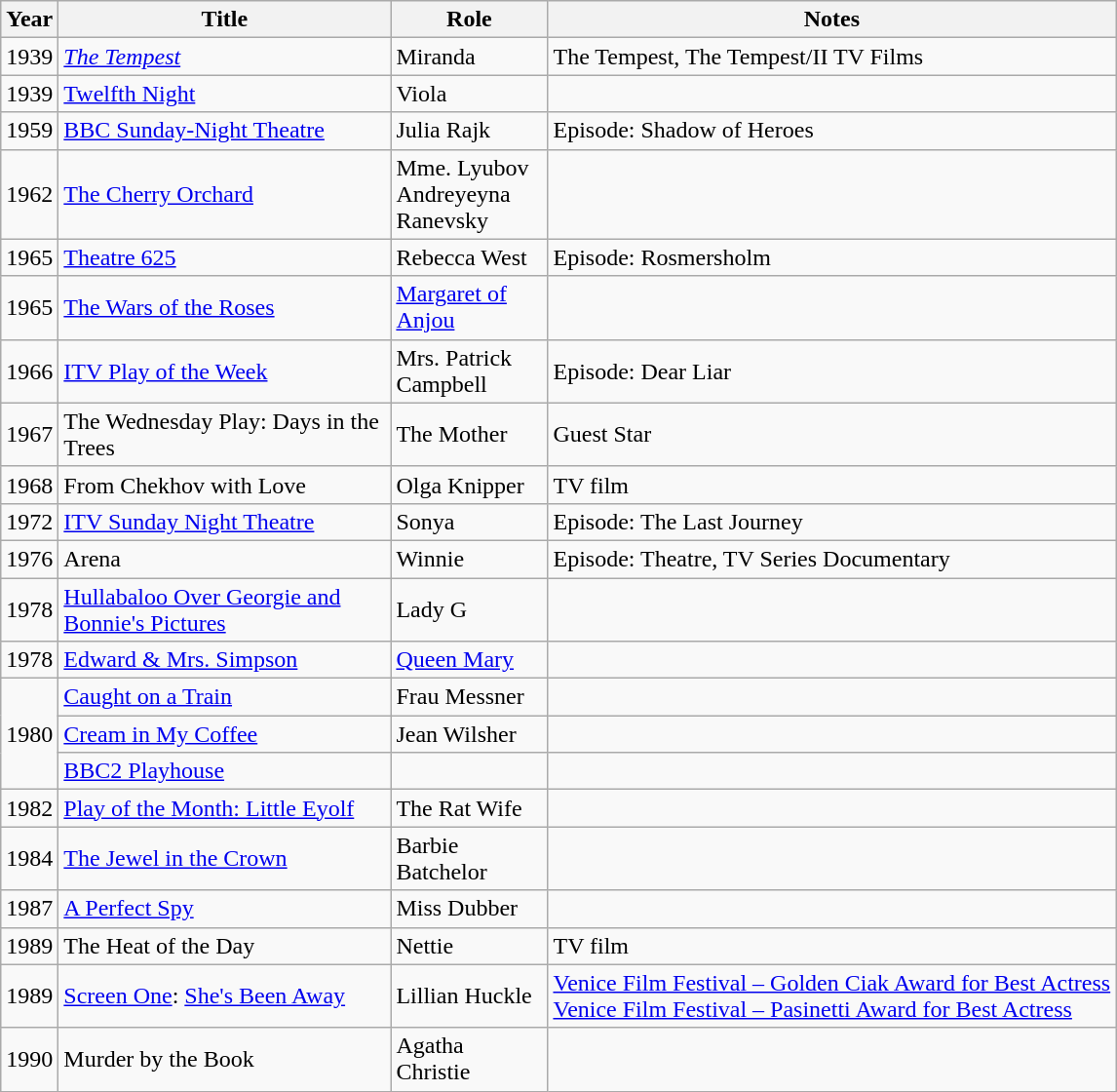<table class="wikitable sortable">
<tr>
<th>Year</th>
<th width="220px">Title</th>
<th width="100px">Role</th>
<th class="unsortable">Notes</th>
</tr>
<tr>
<td>1939</td>
<td><em><a href='#'>The Tempest</a></td>
<td>Miranda</td>
<td>The Tempest, The Tempest/II TV Films</td>
</tr>
<tr>
<td>1939</td>
<td></em><a href='#'>Twelfth Night</a><em></td>
<td>Viola</td>
<td></td>
</tr>
<tr>
<td>1959</td>
<td></em><a href='#'>BBC Sunday-Night Theatre</a><em></td>
<td>Julia Rajk</td>
<td>Episode:  Shadow of Heroes</td>
</tr>
<tr>
<td>1962</td>
<td></em><a href='#'>The Cherry Orchard</a><em></td>
<td>Mme. Lyubov Andreyeyna Ranevsky</td>
<td></td>
</tr>
<tr>
<td>1965</td>
<td></em><a href='#'>Theatre 625</a><em></td>
<td>Rebecca West</td>
<td>Episode: Rosmersholm<br></td>
</tr>
<tr>
<td>1965</td>
<td></em><a href='#'>The Wars of the Roses</a><em></td>
<td><a href='#'>Margaret of Anjou</a></td>
<td></td>
</tr>
<tr>
<td>1966</td>
<td></em><a href='#'>ITV Play of the Week</a><em></td>
<td>Mrs. Patrick Campbell</td>
<td>Episode: Dear Liar</td>
</tr>
<tr>
<td>1967</td>
<td></em>The Wednesday Play: Days in the Trees<em></td>
<td>The Mother</td>
<td>Guest Star</td>
</tr>
<tr>
<td>1968</td>
<td></em>From Chekhov with Love<em></td>
<td>Olga Knipper</td>
<td>TV film</td>
</tr>
<tr>
<td>1972</td>
<td></em><a href='#'>ITV Sunday Night Theatre</a><em></td>
<td>Sonya</td>
<td>Episode: The Last Journey</td>
</tr>
<tr>
<td>1976</td>
<td></em>Arena<em></td>
<td>Winnie</td>
<td>Episode: Theatre, TV Series Documentary</td>
</tr>
<tr>
<td>1978</td>
<td></em><a href='#'>Hullabaloo Over Georgie and Bonnie's Pictures</a><em></td>
<td>Lady G</td>
<td></td>
</tr>
<tr>
<td>1978</td>
<td></em><a href='#'>Edward & Mrs. Simpson</a><em></td>
<td><a href='#'>Queen Mary</a></td>
<td></td>
</tr>
<tr>
<td rowspan=3>1980</td>
<td></em><a href='#'>Caught on a Train</a><em></td>
<td>Frau Messner</td>
<td></td>
</tr>
<tr>
<td></em><a href='#'>Cream in My Coffee</a><em></td>
<td>Jean Wilsher</td>
<td></td>
</tr>
<tr>
<td></em><a href='#'>BBC2 Playhouse</a><em></td>
<td></td>
<td></td>
</tr>
<tr>
<td>1982</td>
<td></em><a href='#'>Play of the Month: Little Eyolf</a><em></td>
<td>The Rat Wife</td>
<td></td>
</tr>
<tr>
<td>1984</td>
<td></em><a href='#'>The Jewel in the Crown</a><em></td>
<td>Barbie Batchelor</td>
<td></td>
</tr>
<tr>
<td>1987</td>
<td></em><a href='#'>A Perfect Spy</a><em></td>
<td>Miss Dubber</td>
<td></td>
</tr>
<tr>
<td>1989</td>
<td></em>The Heat of the Day<em></td>
<td>Nettie</td>
<td>TV film</td>
</tr>
<tr>
<td>1989</td>
<td><a href='#'>Screen One</a>: </em><a href='#'>She's Been Away</a><em></td>
<td>Lillian Huckle</td>
<td><a href='#'>Venice Film Festival – Golden Ciak Award for Best Actress</a><br><a href='#'>Venice Film Festival – Pasinetti Award for Best Actress</a></td>
</tr>
<tr>
<td>1990</td>
<td></em>Murder by the Book<em></td>
<td>Agatha Christie</td>
<td></td>
</tr>
</table>
